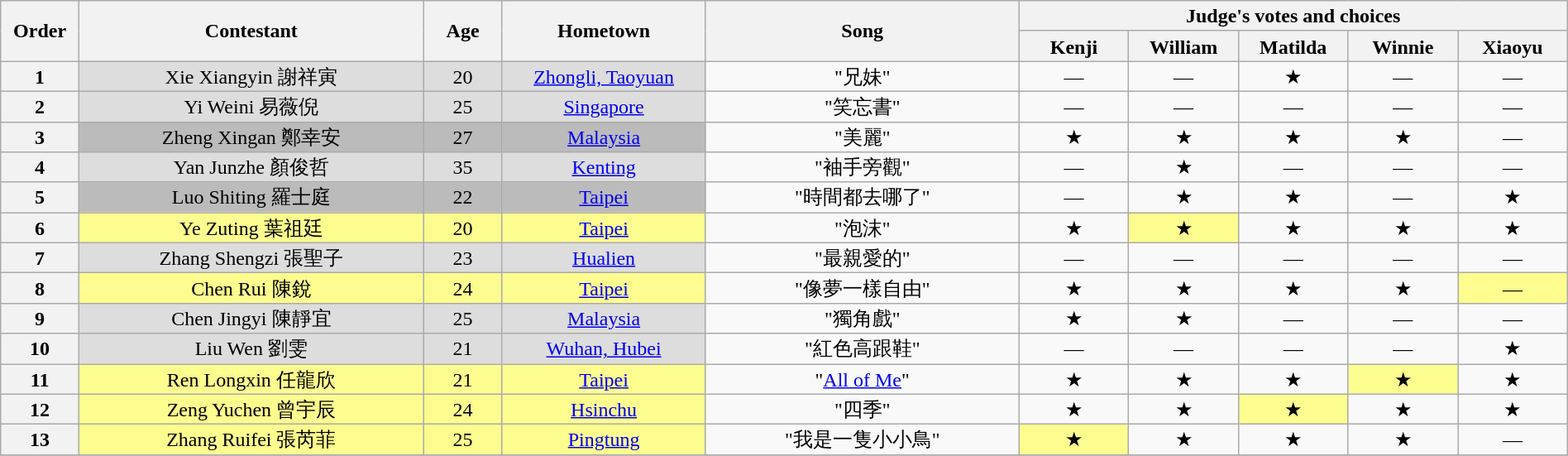<table class="wikitable" style="text-align:center; line-height:17px; width:100%;">
<tr>
<th scope="col" rowspan="2" style="width:05%;">Order</th>
<th scope="col" rowspan="2" style="width:22%;">Contestant</th>
<th scope="col" rowspan="2" style="width:05%;">Age</th>
<th scope="col" rowspan="2" style="width:13%;">Hometown</th>
<th scope="col" rowspan="2" style="width:20%;">Song</th>
<th scope="col" colspan="5">Judge's votes and choices</th>
</tr>
<tr>
<th style="width:07%;">Kenji</th>
<th style="width:07%;">William</th>
<th style="width:07%;">Matilda</th>
<th style="width:07%;">Winnie</th>
<th style="width:07%;">Xiaoyu</th>
</tr>
<tr>
<th>1</th>
<td style="background:#ddd;">Xie Xiangyin 謝祥寅</td>
<td style="background:#ddd;">20</td>
<td style="background:#ddd;"><a href='#'>Zhongli, Taoyuan</a></td>
<td>"兄妹"</td>
<td>—</td>
<td>—</td>
<td>★</td>
<td>—</td>
<td>—</td>
</tr>
<tr>
<th>2</th>
<td style="background:#ddd;">Yi Weini 易薇倪</td>
<td style="background:#ddd;">25</td>
<td style="background:#ddd;"><a href='#'>Singapore</a></td>
<td>"笑忘書"</td>
<td>—</td>
<td>—</td>
<td>—</td>
<td>—</td>
<td>—</td>
</tr>
<tr>
<th>3</th>
<td style="background:#bbb;">Zheng Xingan 鄭幸安</td>
<td style="background:#bbb;">27</td>
<td style="background:#bbb;"><a href='#'>Malaysia</a></td>
<td>"美麗"</td>
<td>★</td>
<td>★</td>
<td>★</td>
<td>★</td>
<td>—</td>
</tr>
<tr>
<th>4</th>
<td style="background:#ddd;">Yan Junzhe 顏俊哲</td>
<td style="background:#ddd;">35</td>
<td style="background:#ddd;"><a href='#'>Kenting</a></td>
<td>"袖手旁觀"</td>
<td>—</td>
<td>★</td>
<td>—</td>
<td>—</td>
<td>—</td>
</tr>
<tr>
<th>5</th>
<td style="background:#bbb;">Luo Shiting 羅士庭</td>
<td style="background:#bbb;">22</td>
<td style="background:#bbb;"><a href='#'>Taipei</a></td>
<td>"時間都去哪了"</td>
<td>—</td>
<td>★</td>
<td>★</td>
<td>—</td>
<td>★</td>
</tr>
<tr>
<th>6</th>
<td style="background:#fdfc8f;">Ye Zuting 葉祖廷</td>
<td style="background:#fdfc8f;">20</td>
<td style="background:#fdfc8f;"><a href='#'>Taipei</a></td>
<td>"泡沫"</td>
<td>★</td>
<td style="background:#fdfc8f;">★</td>
<td>★</td>
<td>★</td>
<td>★</td>
</tr>
<tr>
<th>7</th>
<td style="background:#ddd;">Zhang Shengzi 張聖子</td>
<td style="background:#ddd;">23</td>
<td style="background:#ddd;"><a href='#'>Hualien</a></td>
<td>"最親愛的"</td>
<td>—</td>
<td>—</td>
<td>—</td>
<td>—</td>
<td>—</td>
</tr>
<tr>
<th>8</th>
<td style="background:#fdfc8f;">Chen Rui 陳銳</td>
<td style="background:#fdfc8f;">24</td>
<td style="background:#fdfc8f;"><a href='#'>Taipei</a></td>
<td>"像夢一樣自由"</td>
<td>★</td>
<td>★</td>
<td>★</td>
<td>★</td>
<td style="background:#fdfc8f;">—</td>
</tr>
<tr>
<th>9</th>
<td style="background:#ddd;">Chen Jingyi 陳靜宜</td>
<td style="background:#ddd;">25</td>
<td style="background:#ddd;"><a href='#'>Malaysia</a></td>
<td>"獨角戲"</td>
<td>★</td>
<td>★</td>
<td>—</td>
<td>—</td>
<td>—</td>
</tr>
<tr>
<th>10</th>
<td style="background:#ddd;">Liu Wen 劉雯</td>
<td style="background:#ddd;">21</td>
<td style="background:#ddd;"><a href='#'>Wuhan, Hubei</a></td>
<td>"紅色高跟鞋"</td>
<td>—</td>
<td>—</td>
<td>—</td>
<td>—</td>
<td>★</td>
</tr>
<tr>
<th>11</th>
<td style="background:#fdfc8f;">Ren Longxin 任龍欣</td>
<td style="background:#fdfc8f;">21</td>
<td style="background:#fdfc8f;"><a href='#'>Taipei</a></td>
<td>"<a href='#'>All of Me</a>"</td>
<td>★</td>
<td>★</td>
<td>★</td>
<td style="background:#fdfc8f;">★</td>
<td>★</td>
</tr>
<tr>
<th>12</th>
<td style="background:#fdfc8f;">Zeng Yuchen 曾宇辰</td>
<td style="background:#fdfc8f;">24</td>
<td style="background:#fdfc8f;"><a href='#'>Hsinchu</a></td>
<td>"四季"</td>
<td>★</td>
<td>★</td>
<td style="background:#fdfc8f;">★</td>
<td>★</td>
<td>★</td>
</tr>
<tr>
<th>13</th>
<td style="background:#fdfc8f;">Zhang Ruifei 張芮菲</td>
<td style="background:#fdfc8f;">25</td>
<td style="background:#fdfc8f;"><a href='#'>Pingtung</a></td>
<td>"我是一隻小小鳥"</td>
<td style="background:#fdfc8f;">★</td>
<td>★</td>
<td>★</td>
<td>★</td>
<td>—</td>
</tr>
<tr>
</tr>
</table>
